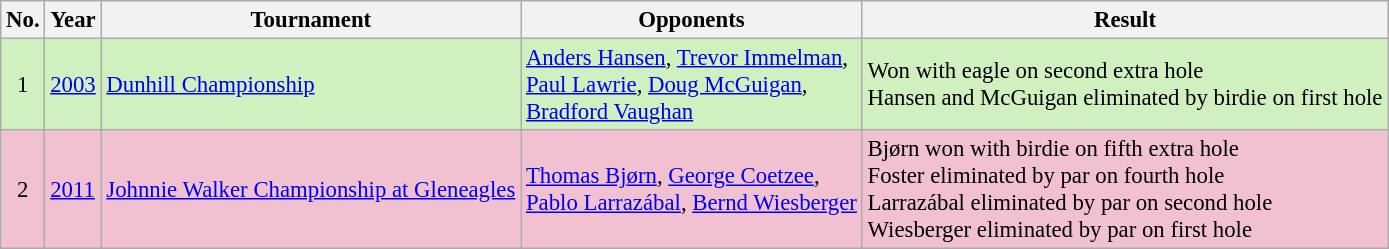<table class="wikitable" style="font-size:95%;">
<tr>
<th>No.</th>
<th>Year</th>
<th>Tournament</th>
<th>Opponents</th>
<th>Result</th>
</tr>
<tr style="background:#D0F0C0;">
<td align=center>1</td>
<td><a href='#'>2003</a></td>
<td><a href='#'>Dunhill Championship</a></td>
<td> <a href='#'>Anders Hansen</a>,  <a href='#'>Trevor Immelman</a>,<br> <a href='#'>Paul Lawrie</a>,  <a href='#'>Doug McGuigan</a>,<br> <a href='#'>Bradford Vaughan</a></td>
<td>Won with eagle on second extra hole<br>Hansen and McGuigan eliminated by birdie on first hole</td>
</tr>
<tr style="background:#F2C1D1;">
<td align=center>2</td>
<td><a href='#'>2011</a></td>
<td><a href='#'>Johnnie Walker Championship at Gleneagles</a></td>
<td> <a href='#'>Thomas Bjørn</a>,  <a href='#'>George Coetzee</a>,<br> <a href='#'>Pablo Larrazábal</a>,  <a href='#'>Bernd Wiesberger</a></td>
<td>Bjørn won with birdie on fifth extra hole<br>Foster eliminated by par on fourth hole<br>Larrazábal eliminated by par on second hole<br>Wiesberger eliminated by par on first hole</td>
</tr>
</table>
